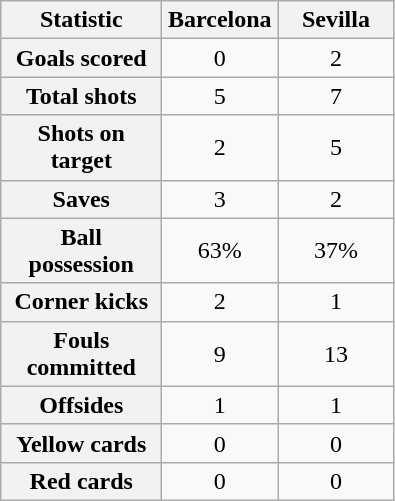<table class="wikitable plainrowheaders" style="text-align:center">
<tr>
<th scope="col" style="width:100px">Statistic</th>
<th scope="col" style="width:70px">Barcelona</th>
<th scope="col" style="width:70px">Sevilla</th>
</tr>
<tr>
<th scope=row>Goals scored</th>
<td>0</td>
<td>2</td>
</tr>
<tr>
<th scope=row>Total shots</th>
<td>5</td>
<td>7</td>
</tr>
<tr>
<th scope=row>Shots on target</th>
<td>2</td>
<td>5</td>
</tr>
<tr>
<th scope=row>Saves</th>
<td>3</td>
<td>2</td>
</tr>
<tr>
<th scope=row>Ball possession</th>
<td>63%</td>
<td>37%</td>
</tr>
<tr>
<th scope=row>Corner kicks</th>
<td>2</td>
<td>1</td>
</tr>
<tr>
<th scope=row>Fouls committed</th>
<td>9</td>
<td>13</td>
</tr>
<tr>
<th scope=row>Offsides</th>
<td>1</td>
<td>1</td>
</tr>
<tr>
<th scope=row>Yellow cards</th>
<td>0</td>
<td>0</td>
</tr>
<tr>
<th scope=row>Red cards</th>
<td>0</td>
<td>0</td>
</tr>
</table>
